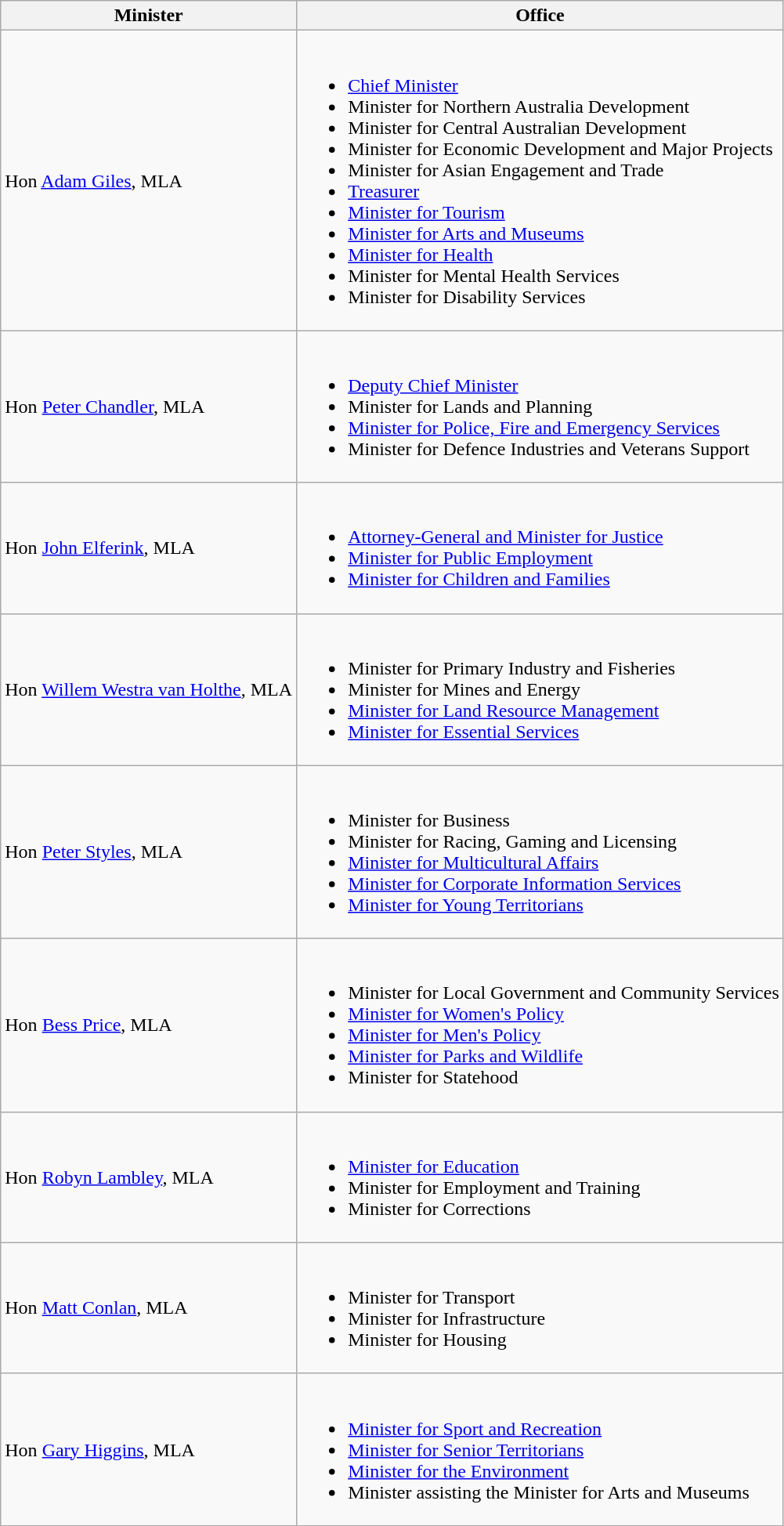<table class="wikitable">
<tr>
<th>Minister</th>
<th>Office</th>
</tr>
<tr>
<td>Hon <a href='#'>Adam Giles</a>, MLA</td>
<td><br><ul><li><a href='#'>Chief Minister</a></li><li>Minister for Northern Australia Development</li><li>Minister for Central Australian Development</li><li>Minister for Economic Development and Major Projects</li><li>Minister for Asian Engagement and Trade</li><li><a href='#'>Treasurer</a></li><li><a href='#'>Minister for Tourism</a></li><li><a href='#'>Minister for Arts and Museums</a></li><li><a href='#'>Minister for Health</a></li><li>Minister for Mental Health Services</li><li>Minister for Disability Services</li></ul></td>
</tr>
<tr>
<td>Hon <a href='#'>Peter Chandler</a>, MLA</td>
<td><br><ul><li><a href='#'>Deputy Chief Minister</a></li><li>Minister for Lands and Planning</li><li><a href='#'>Minister for Police, Fire and Emergency Services</a></li><li>Minister for Defence Industries and Veterans Support</li></ul></td>
</tr>
<tr>
<td>Hon <a href='#'>John Elferink</a>, MLA</td>
<td><br><ul><li><a href='#'>Attorney-General and Minister for Justice</a></li><li><a href='#'>Minister for Public Employment</a></li><li><a href='#'>Minister for Children and Families</a></li></ul></td>
</tr>
<tr>
<td>Hon <a href='#'>Willem Westra van Holthe</a>, MLA</td>
<td><br><ul><li>Minister for Primary Industry and Fisheries</li><li>Minister for Mines and Energy</li><li><a href='#'>Minister for Land Resource Management</a></li><li><a href='#'>Minister for Essential Services</a></li></ul></td>
</tr>
<tr>
<td>Hon <a href='#'>Peter Styles</a>, MLA</td>
<td><br><ul><li>Minister for Business</li><li>Minister for Racing, Gaming and Licensing</li><li><a href='#'>Minister for Multicultural Affairs</a></li><li><a href='#'>Minister for Corporate Information Services</a></li><li><a href='#'>Minister for Young Territorians</a></li></ul></td>
</tr>
<tr>
<td>Hon <a href='#'>Bess Price</a>, MLA</td>
<td><br><ul><li>Minister for Local Government and Community Services</li><li><a href='#'>Minister for Women's Policy</a></li><li><a href='#'>Minister for Men's Policy</a></li><li><a href='#'>Minister for Parks and Wildlife</a></li><li>Minister for Statehood</li></ul></td>
</tr>
<tr>
<td>Hon <a href='#'>Robyn Lambley</a>, MLA</td>
<td><br><ul><li><a href='#'>Minister for Education</a></li><li>Minister for Employment and Training</li><li>Minister for Corrections</li></ul></td>
</tr>
<tr>
<td>Hon <a href='#'>Matt Conlan</a>, MLA</td>
<td><br><ul><li>Minister for Transport</li><li>Minister for Infrastructure</li><li>Minister for Housing</li></ul></td>
</tr>
<tr>
<td>Hon <a href='#'>Gary Higgins</a>, MLA</td>
<td><br><ul><li><a href='#'>Minister for Sport and Recreation</a></li><li><a href='#'>Minister for Senior Territorians</a></li><li><a href='#'>Minister for the Environment</a></li><li>Minister assisting the Minister for Arts and Museums</li></ul></td>
</tr>
</table>
